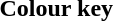<table class="toccolours">
<tr>
<th>Colour key</th>
</tr>
<tr>
<td></td>
</tr>
</table>
